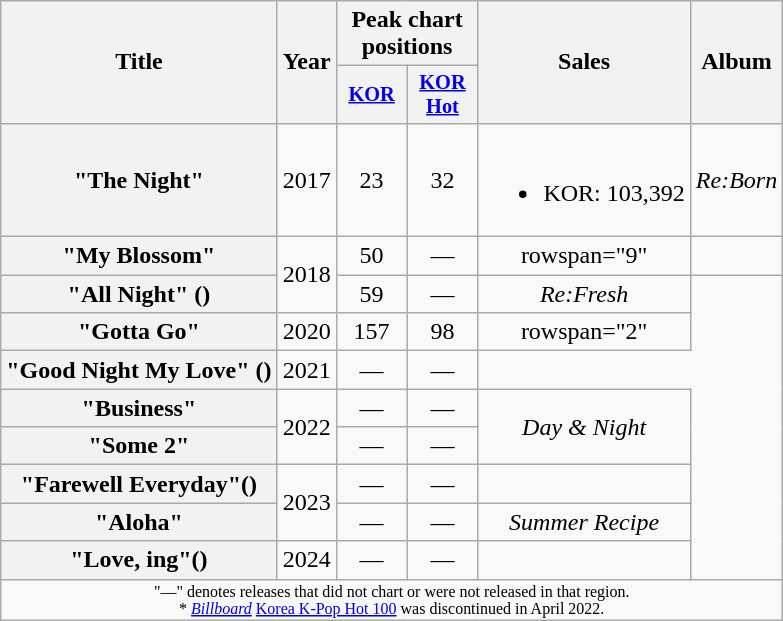<table class="wikitable plainrowheaders" style="text-align:center">
<tr>
<th rowspan="2">Title</th>
<th rowspan="2">Year</th>
<th colspan="2">Peak chart positions</th>
<th rowspan="2">Sales</th>
<th rowspan="2">Album</th>
</tr>
<tr>
<th scope="col" style="width:3em;font-size:85%"><a href='#'>KOR</a><br></th>
<th style="width:3em;font-size:85%"><a href='#'>KOR<br>Hot</a><br></th>
</tr>
<tr>
<th scope="row">"The Night"<br></th>
<td>2017</td>
<td>23</td>
<td>32</td>
<td><br><ul><li>KOR: 103,392</li></ul></td>
<td><em>Re:Born</em></td>
</tr>
<tr>
<th scope="row">"My Blossom"</th>
<td rowspan="2">2018</td>
<td>50</td>
<td>—</td>
<td>rowspan="9" </td>
<td></td>
</tr>
<tr>
<th scope="row">"All Night" ()<br></th>
<td>59</td>
<td>—</td>
<td><em>Re:Fresh</em></td>
</tr>
<tr>
<th scope="row">"Gotta Go"</th>
<td>2020</td>
<td>157</td>
<td>98</td>
<td>rowspan="2" </td>
</tr>
<tr>
<th scope="row">"Good Night My Love" ()</th>
<td>2021</td>
<td>—</td>
<td>—</td>
</tr>
<tr>
<th scope="row">"Business"<br></th>
<td rowspan="2">2022</td>
<td>—</td>
<td>—</td>
<td rowspan="2"><em>Day & Night</em></td>
</tr>
<tr>
<th scope="row">"Some 2"<br></th>
<td>—</td>
<td>—</td>
</tr>
<tr>
<th scope="row">"Farewell Everyday"()</th>
<td rowspan="2">2023</td>
<td>—</td>
<td>—</td>
<td></td>
</tr>
<tr>
<th scope="row">"Aloha"<br></th>
<td>—</td>
<td>—</td>
<td><em>Summer Recipe</em></td>
</tr>
<tr>
<th scope="row">"Love, ing"()</th>
<td>2024</td>
<td>—</td>
<td>—</td>
<td><em></em></td>
</tr>
<tr>
<td colspan="6" style="font-size:8pt">"—" denotes releases that did not chart or were not released in that region.<br>* <em><a href='#'>Billboard</a></em> <a href='#'>Korea K-Pop Hot 100</a> was discontinued in April 2022.</td>
</tr>
</table>
